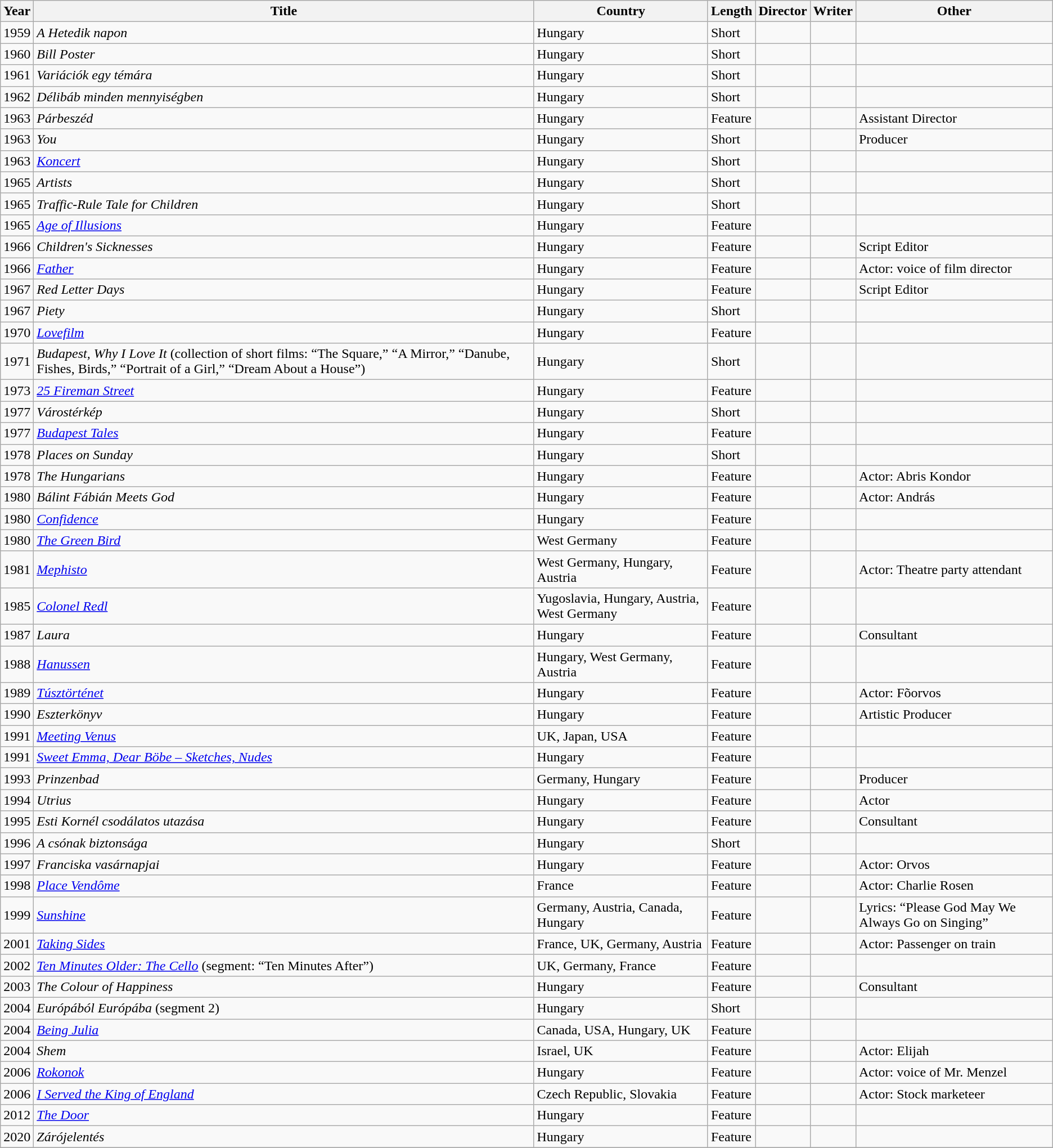<table class="wikitable sortable">
<tr>
<th>Year</th>
<th>Title</th>
<th>Country</th>
<th>Length</th>
<th>Director</th>
<th>Writer</th>
<th>Other</th>
</tr>
<tr>
<td>1959</td>
<td><em>A Hetedik napon</em></td>
<td>Hungary</td>
<td>Short</td>
<td></td>
<td></td>
<td></td>
</tr>
<tr>
<td>1960</td>
<td><em>Bill Poster</em></td>
<td>Hungary</td>
<td>Short</td>
<td></td>
<td></td>
<td></td>
</tr>
<tr>
<td>1961</td>
<td><em>Variációk egy témára</em></td>
<td>Hungary</td>
<td>Short</td>
<td></td>
<td></td>
<td></td>
</tr>
<tr>
<td>1962</td>
<td><em>Délibáb minden mennyiségben</em></td>
<td>Hungary</td>
<td>Short</td>
<td></td>
<td></td>
<td></td>
</tr>
<tr>
<td>1963</td>
<td><em>Párbeszéd</em></td>
<td>Hungary</td>
<td>Feature</td>
<td></td>
<td></td>
<td>Assistant Director</td>
</tr>
<tr>
<td>1963</td>
<td><em>You</em></td>
<td>Hungary</td>
<td>Short</td>
<td></td>
<td></td>
<td>Producer</td>
</tr>
<tr>
<td>1963</td>
<td><a href='#'><em>Koncert</em></a></td>
<td>Hungary</td>
<td>Short</td>
<td></td>
<td></td>
<td></td>
</tr>
<tr>
<td>1965</td>
<td><em>Artists</em></td>
<td>Hungary</td>
<td>Short</td>
<td></td>
<td></td>
<td></td>
</tr>
<tr>
<td>1965</td>
<td><em>Traffic-Rule Tale for Children</em></td>
<td>Hungary</td>
<td>Short</td>
<td></td>
<td></td>
<td></td>
</tr>
<tr>
<td>1965</td>
<td><em><a href='#'>Age of Illusions</a></em></td>
<td>Hungary</td>
<td>Feature</td>
<td></td>
<td></td>
<td></td>
</tr>
<tr>
<td>1966</td>
<td><em>Children's Sicknesses</em></td>
<td>Hungary</td>
<td>Feature</td>
<td></td>
<td></td>
<td>Script Editor</td>
</tr>
<tr>
<td>1966</td>
<td><em><a href='#'>Father</a></em></td>
<td>Hungary</td>
<td>Feature</td>
<td></td>
<td></td>
<td>Actor: voice of film director</td>
</tr>
<tr>
<td>1967</td>
<td><em>Red Letter Days</em></td>
<td>Hungary</td>
<td>Feature</td>
<td></td>
<td></td>
<td>Script Editor</td>
</tr>
<tr>
<td>1967</td>
<td><em>Piety</em></td>
<td>Hungary</td>
<td>Short</td>
<td></td>
<td></td>
<td></td>
</tr>
<tr>
<td>1970</td>
<td><em><a href='#'>Lovefilm</a></em></td>
<td>Hungary</td>
<td>Feature</td>
<td></td>
<td></td>
<td></td>
</tr>
<tr>
<td>1971</td>
<td><em>Budapest, Why I Love It</em> (collection of short films: “The Square,” “A Mirror,” “Danube, Fishes, Birds,” “Portrait of a Girl,” “Dream About a House”)</td>
<td>Hungary</td>
<td>Short</td>
<td></td>
<td></td>
<td></td>
</tr>
<tr>
<td>1973</td>
<td><em><a href='#'>25 Fireman Street</a></em></td>
<td>Hungary</td>
<td>Feature</td>
<td></td>
<td></td>
<td></td>
</tr>
<tr>
<td>1977</td>
<td><em>Várostérkép</em></td>
<td>Hungary</td>
<td>Short</td>
<td></td>
<td></td>
<td></td>
</tr>
<tr>
<td>1977</td>
<td><em><a href='#'>Budapest Tales</a></em></td>
<td>Hungary</td>
<td>Feature</td>
<td></td>
<td></td>
<td></td>
</tr>
<tr>
<td>1978</td>
<td><em>Places on Sunday</em></td>
<td>Hungary</td>
<td>Short</td>
<td></td>
<td></td>
<td></td>
</tr>
<tr>
<td>1978</td>
<td><em>The Hungarians</em></td>
<td>Hungary</td>
<td>Feature</td>
<td></td>
<td></td>
<td>Actor: Abris Kondor</td>
</tr>
<tr>
<td>1980</td>
<td><em>Bálint Fábián Meets God</em></td>
<td>Hungary</td>
<td>Feature</td>
<td></td>
<td></td>
<td>Actor: András</td>
</tr>
<tr>
<td>1980</td>
<td><em><a href='#'>Confidence</a></em></td>
<td>Hungary</td>
<td>Feature</td>
<td></td>
<td></td>
<td></td>
</tr>
<tr>
<td>1980</td>
<td><em><a href='#'>The Green Bird</a></em></td>
<td>West Germany</td>
<td>Feature</td>
<td></td>
<td></td>
<td></td>
</tr>
<tr>
<td>1981</td>
<td><em><a href='#'>Mephisto</a></em></td>
<td>West Germany, Hungary,  Austria</td>
<td>Feature</td>
<td></td>
<td></td>
<td>Actor: Theatre party attendant</td>
</tr>
<tr>
<td>1985</td>
<td><em><a href='#'>Colonel Redl</a></em></td>
<td>Yugoslavia, Hungary, Austria, West Germany</td>
<td>Feature</td>
<td></td>
<td></td>
<td></td>
</tr>
<tr>
<td>1987</td>
<td><em>Laura</em></td>
<td>Hungary</td>
<td>Feature</td>
<td></td>
<td></td>
<td>Consultant</td>
</tr>
<tr>
<td>1988</td>
<td><em><a href='#'>Hanussen</a></em></td>
<td>Hungary, West Germany, Austria</td>
<td>Feature</td>
<td></td>
<td></td>
<td></td>
</tr>
<tr>
<td>1989</td>
<td><em><a href='#'>Túsztörténet</a></em></td>
<td>Hungary</td>
<td>Feature</td>
<td></td>
<td></td>
<td>Actor: Fõorvos</td>
</tr>
<tr>
<td>1990</td>
<td><em>Eszterkönyv</em></td>
<td>Hungary</td>
<td>Feature</td>
<td></td>
<td></td>
<td>Artistic Producer</td>
</tr>
<tr>
<td>1991</td>
<td><em><a href='#'>Meeting Venus</a></em></td>
<td>UK, Japan, USA</td>
<td>Feature</td>
<td></td>
<td></td>
<td></td>
</tr>
<tr>
<td>1991</td>
<td><em><a href='#'>Sweet Emma, Dear Böbe – Sketches, Nudes</a></em></td>
<td>Hungary</td>
<td>Feature</td>
<td></td>
<td></td>
<td></td>
</tr>
<tr>
<td>1993</td>
<td><em>Prinzenbad</em></td>
<td>Germany, Hungary</td>
<td>Feature</td>
<td></td>
<td></td>
<td>Producer</td>
</tr>
<tr>
<td>1994</td>
<td><em>Utrius</em></td>
<td>Hungary</td>
<td>Feature</td>
<td></td>
<td></td>
<td>Actor</td>
</tr>
<tr>
<td>1995</td>
<td><em>Esti Kornél csodálatos utazása</em></td>
<td>Hungary</td>
<td>Feature</td>
<td></td>
<td></td>
<td>Consultant</td>
</tr>
<tr>
<td>1996</td>
<td><em>A csónak biztonsága</em></td>
<td>Hungary</td>
<td>Short</td>
<td></td>
<td></td>
<td></td>
</tr>
<tr>
<td>1997</td>
<td><em>Franciska vasárnapjai</em></td>
<td>Hungary</td>
<td>Feature</td>
<td></td>
<td></td>
<td>Actor: Orvos</td>
</tr>
<tr>
<td>1998</td>
<td><em><a href='#'>Place Vendôme</a></em></td>
<td>France</td>
<td>Feature</td>
<td></td>
<td></td>
<td>Actor: Charlie Rosen</td>
</tr>
<tr>
<td>1999</td>
<td><em><a href='#'>Sunshine</a></em></td>
<td>Germany, Austria, Canada, Hungary</td>
<td>Feature</td>
<td></td>
<td></td>
<td>Lyrics: “Please God May We Always Go on Singing”</td>
</tr>
<tr>
<td>2001</td>
<td><em><a href='#'>Taking Sides</a></em></td>
<td>France, UK, Germany, Austria</td>
<td>Feature</td>
<td></td>
<td></td>
<td>Actor: Passenger on train</td>
</tr>
<tr>
<td>2002</td>
<td><em><a href='#'>Ten Minutes Older: The Cello</a></em> (segment: “Ten Minutes After”)</td>
<td>UK, Germany, France</td>
<td>Feature</td>
<td></td>
<td></td>
<td></td>
</tr>
<tr>
<td>2003</td>
<td><em>The Colour of Happiness</em></td>
<td>Hungary</td>
<td>Feature</td>
<td></td>
<td></td>
<td>Consultant</td>
</tr>
<tr>
<td>2004</td>
<td><em>Európából Európába</em> (segment 2)</td>
<td>Hungary</td>
<td>Short</td>
<td></td>
<td></td>
<td></td>
</tr>
<tr>
<td>2004</td>
<td><em><a href='#'>Being Julia</a></em></td>
<td>Canada, USA, Hungary, UK</td>
<td>Feature</td>
<td></td>
<td></td>
<td></td>
</tr>
<tr>
<td>2004</td>
<td><em>Shem</em></td>
<td>Israel, UK</td>
<td>Feature</td>
<td></td>
<td></td>
<td>Actor: Elijah</td>
</tr>
<tr>
<td>2006</td>
<td><em><a href='#'>Rokonok</a></em></td>
<td>Hungary</td>
<td>Feature</td>
<td></td>
<td></td>
<td>Actor: voice of Mr. Menzel</td>
</tr>
<tr>
<td>2006</td>
<td><em><a href='#'>I Served the King of England</a></em></td>
<td>Czech Republic, Slovakia</td>
<td>Feature</td>
<td></td>
<td></td>
<td>Actor: Stock marketeer</td>
</tr>
<tr>
<td>2012</td>
<td><em><a href='#'>The Door</a></em></td>
<td>Hungary</td>
<td>Feature</td>
<td></td>
<td></td>
<td></td>
</tr>
<tr>
<td>2020</td>
<td><em>Zárójelentés</em></td>
<td>Hungary</td>
<td>Feature</td>
<td></td>
<td></td>
<td></td>
</tr>
<tr>
</tr>
</table>
